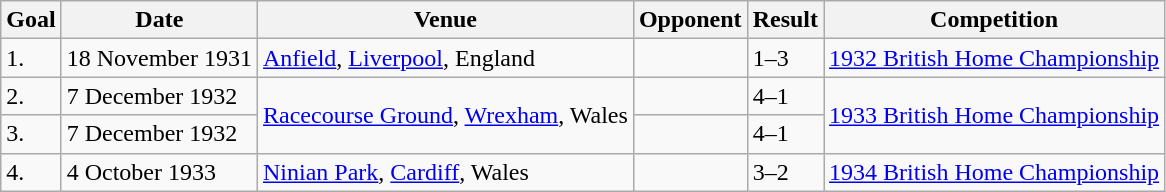<table class="wikitable">
<tr>
<th>Goal</th>
<th>Date</th>
<th>Venue</th>
<th>Opponent</th>
<th>Result</th>
<th>Competition</th>
</tr>
<tr>
<td>1.</td>
<td>18 November 1931</td>
<td><a href='#'>Anfield</a>, <a href='#'>Liverpool</a>, England</td>
<td></td>
<td>1–3</td>
<td><a href='#'>1932 British Home Championship</a></td>
</tr>
<tr>
<td>2.</td>
<td>7 December 1932</td>
<td rowspan="2"><a href='#'>Racecourse Ground</a>, <a href='#'>Wrexham</a>, Wales</td>
<td></td>
<td>4–1</td>
<td rowspan="2"><a href='#'>1933 British Home Championship</a></td>
</tr>
<tr>
<td>3.</td>
<td>7 December 1932</td>
<td></td>
<td>4–1</td>
</tr>
<tr>
<td>4.</td>
<td>4 October 1933</td>
<td><a href='#'>Ninian Park</a>, <a href='#'>Cardiff</a>, Wales</td>
<td></td>
<td>3–2</td>
<td><a href='#'>1934 British Home Championship</a></td>
</tr>
</table>
